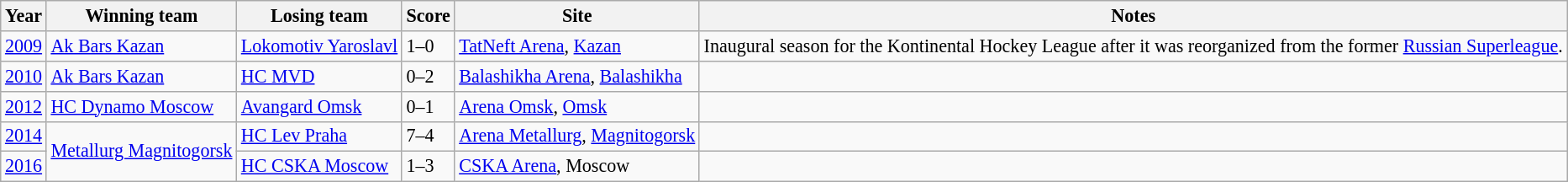<table class=wikitable style="font-size:92%;">
<tr>
<th>Year</th>
<th>Winning team</th>
<th>Losing team</th>
<th>Score</th>
<th>Site</th>
<th>Notes</th>
</tr>
<tr>
<td><a href='#'>2009</a></td>
<td><a href='#'>Ak Bars Kazan</a></td>
<td><a href='#'>Lokomotiv Yaroslavl</a></td>
<td>1–0</td>
<td><a href='#'>TatNeft Arena</a>, <a href='#'>Kazan</a></td>
<td>Inaugural season for the Kontinental Hockey League after it was reorganized from the former <a href='#'>Russian Superleague</a>.</td>
</tr>
<tr>
<td><a href='#'>2010</a></td>
<td><a href='#'>Ak Bars Kazan</a></td>
<td><a href='#'>HC MVD</a></td>
<td>0–2</td>
<td><a href='#'>Balashikha Arena</a>, <a href='#'>Balashikha</a></td>
<td></td>
</tr>
<tr>
<td><a href='#'>2012</a></td>
<td><a href='#'>HC Dynamo Moscow</a></td>
<td><a href='#'>Avangard Omsk</a></td>
<td>0–1</td>
<td><a href='#'>Arena Omsk</a>, <a href='#'>Omsk</a></td>
<td></td>
</tr>
<tr>
<td><a href='#'>2014</a></td>
<td rowspan=2><a href='#'>Metallurg Magnitogorsk</a></td>
<td><a href='#'>HC Lev Praha</a></td>
<td>7–4</td>
<td><a href='#'>Arena Metallurg</a>, <a href='#'>Magnitogorsk</a></td>
<td></td>
</tr>
<tr>
<td><a href='#'>2016</a></td>
<td><a href='#'>HC CSKA Moscow</a></td>
<td>1–3</td>
<td><a href='#'>CSKA Arena</a>, Moscow</td>
<td></td>
</tr>
</table>
